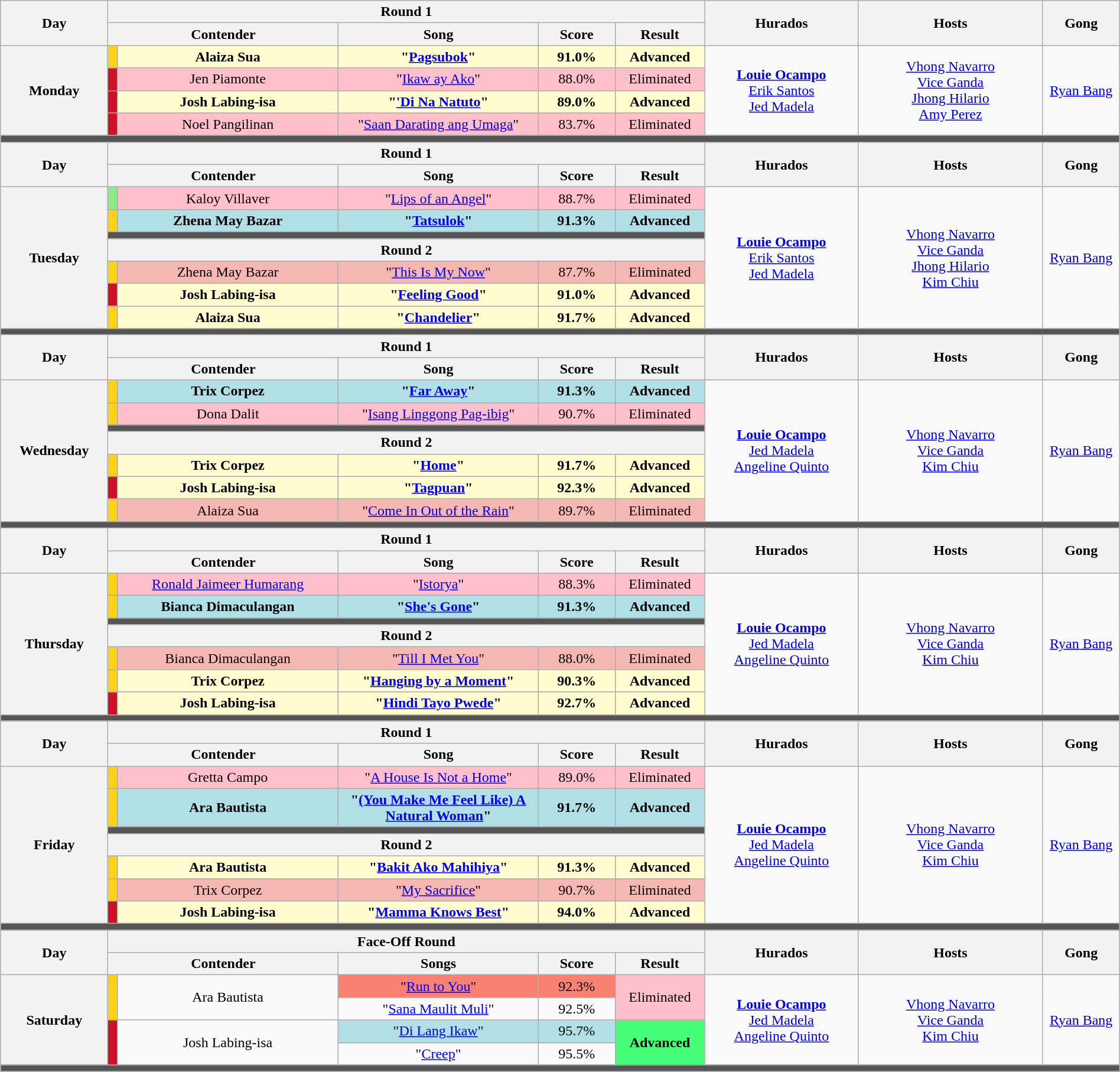<table class="wikitable mw-collapsible mw-collapsed" style="text-align:center; width:100%;">
<tr>
<th rowspan="2" width="07%">Day</th>
<th colspan="5">Round 1</th>
<th rowspan="2" width="10%">Hurados</th>
<th rowspan="2" width="12%">Hosts</th>
<th rowspan="2" width="05%">Gong</th>
</tr>
<tr>
<th width="15%"  colspan=2>Contender</th>
<th width="13%">Song</th>
<th width="05%">Score</th>
<th width="05%">Result</th>
</tr>
<tr>
<th rowspan="4">Monday<br><small></small></th>
<th style="background-color:#FCD116;"></th>
<td style="background:#FFFDD0;"><strong>Alaiza Sua</strong></td>
<td style="background:#FFFDD0;"><strong>"<a href='#'>Pagsubok</a>"</strong></td>
<td style="background:#FFFDD0;"><strong>91.0%</strong></td>
<td style="background:#FFFDD0;"><strong>Advanced</strong></td>
<td rowspan="4"><strong><a href='#'>Louie Ocampo</a></strong><br><a href='#'>Erik Santos</a><br><a href='#'>Jed Madela</a></td>
<td rowspan="4"><a href='#'>Vhong Navarro</a><br><a href='#'>Vice Ganda</a><br><a href='#'>Jhong Hilario</a><br><a href='#'>Amy Perez</a></td>
<td rowspan="4"><a href='#'>Ryan Bang</a></td>
</tr>
<tr>
<th style="background-color:#CE1126;"></th>
<td style="background:pink;">Jen Piamonte</td>
<td style="background:pink;">"<a href='#'>Ikaw ay Ako</a>"</td>
<td style="background:pink;">88.0%</td>
<td style="background:pink;">Eliminated</td>
</tr>
<tr>
<th style="background-color:#CE1126;"></th>
<td style="background:#FFFDD0;"><strong>Josh Labing-isa</strong></td>
<td style="background:#FFFDD0;"><strong>"<a href='#'>'Di Na Natuto</a>"</strong></td>
<td style="background:#FFFDD0;"><strong>89.0%</strong></td>
<td style="background:#FFFDD0;"><strong>Advanced</strong></td>
</tr>
<tr>
<th style="background-color:#CE1126;"></th>
<td style="background:pink;">Noel Pangilinan</td>
<td style="background:pink;">"<a href='#'>Saan Darating ang Umaga</a>"</td>
<td style="background:pink;">83.7%</td>
<td style="background:pink;">Eliminated</td>
</tr>
<tr>
<th colspan="12" style="background:#555;"></th>
</tr>
<tr>
<th rowspan="2" width="07%">Day</th>
<th colspan="5">Round 1</th>
<th rowspan="2" width="10%">Hurados</th>
<th rowspan="2" width="12%">Hosts</th>
<th rowspan="2" width="05%">Gong</th>
</tr>
<tr>
<th width="15%"  colspan=2>Contender</th>
<th width="13%">Song</th>
<th width="05%">Score</th>
<th width="05%">Result</th>
</tr>
<tr>
<th rowspan="7">Tuesday<br><small></small></th>
<th style="background-color:#8deb87;"></th>
<td style="background:pink;">Kaloy Villaver</td>
<td style="background:pink;">"<a href='#'>Lips of an Angel</a>"</td>
<td style="background:pink;">88.7%</td>
<td style="background:pink;">Eliminated</td>
<td rowspan="7"><strong><a href='#'>Louie Ocampo</a></strong><br><a href='#'>Erik Santos</a><br><a href='#'>Jed Madela</a></td>
<td rowspan="7"><a href='#'>Vhong Navarro</a><br><a href='#'>Vice Ganda</a><br><a href='#'>Jhong Hilario</a><br><a href='#'>Kim Chiu</a></td>
<td rowspan="7"><a href='#'>Ryan Bang</a></td>
</tr>
<tr>
<th style="background-color:#FCD116;"></th>
<td style="background:#B0E0E6;"><strong>Zhena May Bazar</strong></td>
<td style="background:#B0E0E6;"><strong>"<a href='#'>Tatsulok</a>"</strong></td>
<td style="background:#B0E0E6;"><strong>91.3%</strong></td>
<td style="background:#B0E0E6;"><strong>Advanced</strong></td>
</tr>
<tr>
<th colspan="5" style="background:#555;"></th>
</tr>
<tr>
<th colspan="5">Round 2</th>
</tr>
<tr>
<th style="background-color:#FCD116;"></th>
<td style="background:#F5B7B1;">Zhena May Bazar</td>
<td style="background:#F5B7B1;">"<a href='#'>This Is My Now</a>"</td>
<td style="background:#F5B7B1;">87.7%</td>
<td style="background:#F5B7B1;">Eliminated</td>
</tr>
<tr>
<th style="background-color:#CE1126;"></th>
<td style="background:#FFFDD0;"><strong>Josh Labing-isa</strong></td>
<td style="background:#FFFDD0;"><strong>"<a href='#'>Feeling Good</a>"</strong></td>
<td style="background:#FFFDD0;"><strong>91.0%</strong></td>
<td style="background:#FFFDD0;"><strong>Advanced</strong></td>
</tr>
<tr>
<th style="background-color:#FCD116;"></th>
<td style="background:#FFFDD0;"><strong>Alaiza Sua</strong></td>
<td style="background:#FFFDD0;"><strong>"<a href='#'>Chandelier</a>"</strong></td>
<td style="background:#FFFDD0;"><strong>91.7%</strong></td>
<td style="background:#FFFDD0;"><strong>Advanced</strong></td>
</tr>
<tr>
<th colspan="12" style="background:#555;"></th>
</tr>
<tr>
<th rowspan="2" width="07%">Day</th>
<th colspan="5">Round 1</th>
<th rowspan="2" width="10%">Hurados</th>
<th rowspan="2" width="12%">Hosts</th>
<th rowspan="2" width="05%">Gong</th>
</tr>
<tr>
<th width="15%"  colspan=2>Contender</th>
<th width="13%">Song</th>
<th width="05%">Score</th>
<th width="05%">Result</th>
</tr>
<tr>
<th rowspan="7">Wednesday<br><small></small></th>
<th style="background-color:#FCD116;"></th>
<td style="background:#B0E0E6;"><strong>Trix Corpez</strong></td>
<td style="background:#B0E0E6;"><strong>"<a href='#'>Far Away</a>"</strong></td>
<td style="background:#B0E0E6;"><strong>91.3%</strong></td>
<td style="background:#B0E0E6;"><strong>Advanced</strong></td>
<td rowspan="7"><strong><a href='#'>Louie Ocampo</a></strong><br><a href='#'>Jed Madela</a><br><a href='#'>Angeline Quinto</a></td>
<td rowspan="7"><a href='#'>Vhong Navarro</a><br><a href='#'>Vice Ganda</a><br><a href='#'>Kim Chiu</a></td>
<td rowspan="7"><a href='#'>Ryan Bang</a></td>
</tr>
<tr>
<th style="background-color:#FCD116;"></th>
<td style="background:pink;">Dona Dalit</td>
<td style="background:pink;">"<a href='#'>Isang Linggong Pag-ibig</a>"</td>
<td style="background:pink;">90.7%</td>
<td style="background:pink;">Eliminated</td>
</tr>
<tr>
<th colspan="5" style="background:#555;"></th>
</tr>
<tr>
<th colspan="5">Round 2</th>
</tr>
<tr>
<th style="background-color:#FCD116;"></th>
<td style="background:#FFFDD0;"><strong>Trix Corpez</strong></td>
<td style="background:#FFFDD0;"><strong>"<a href='#'>Home</a>"</strong></td>
<td style="background:#FFFDD0;"><strong>91.7%</strong></td>
<td style="background:#FFFDD0;"><strong>Advanced</strong></td>
</tr>
<tr>
<th style="background-color:#CE1126;"></th>
<td style="background:#FFFDD0;"><strong>Josh Labing-isa</strong></td>
<td style="background:#FFFDD0;"><strong>"<a href='#'>Tagpuan</a>"</strong></td>
<td style="background:#FFFDD0;"><strong>92.3%</strong></td>
<td style="background:#FFFDD0;"><strong>Advanced</strong></td>
</tr>
<tr>
<th style="background-color:#FCD116;"></th>
<td style="background:#F5B7B1;">Alaiza Sua</td>
<td style="background:#F5B7B1;">"<a href='#'>Come In Out of the Rain</a>"</td>
<td style="background:#F5B7B1;">89.7%</td>
<td style="background:#F5B7B1;">Eliminated</td>
</tr>
<tr>
<th colspan="10" style="background:#555;"></th>
</tr>
<tr>
<th rowspan="2" width="07%">Day</th>
<th colspan="5">Round 1</th>
<th rowspan="2" width="10%">Hurados</th>
<th rowspan="2" width="12%">Hosts</th>
<th rowspan="2" width="05%">Gong</th>
</tr>
<tr>
<th width="15%"  colspan=2>Contender</th>
<th width="13%">Song</th>
<th width="05%">Score</th>
<th width="05%">Result</th>
</tr>
<tr>
<th rowspan="7">Thursday<br><small></small></th>
<th style="background-color:#FCD116;"></th>
<td style="background:pink;"><a href='#'>Ronald Jaimeer Humarang</a></td>
<td style="background:pink;">"<a href='#'>Istorya</a>"</td>
<td style="background:pink;">88.3%</td>
<td style="background:pink;">Eliminated</td>
<td rowspan="7"><strong><a href='#'>Louie Ocampo</a></strong><br><a href='#'>Jed Madela</a><br><a href='#'>Angeline Quinto</a></td>
<td rowspan="7"><a href='#'>Vhong Navarro</a><br><a href='#'>Vice Ganda</a><br><a href='#'>Kim Chiu</a></td>
<td rowspan="7"><a href='#'>Ryan Bang</a></td>
</tr>
<tr>
<th style="background-color:#FCD116;"></th>
<td style="background:#B0E0E6;"><strong>Bianca Dimaculangan</strong></td>
<td style="background:#B0E0E6;"><strong>"<a href='#'>She's Gone</a>"</strong></td>
<td style="background:#B0E0E6;"><strong>91.3%</strong></td>
<td style="background:#B0E0E6;"><strong>Advanced</strong></td>
</tr>
<tr>
<th colspan="5" style="background:#555;"></th>
</tr>
<tr>
<th colspan="5">Round 2</th>
</tr>
<tr>
<th style="background-color:#FCD116;"></th>
<td style="background:#F5B7B1;">Bianca Dimaculangan</td>
<td style="background:#F5B7B1;">"<a href='#'>Till I Met You</a>"</td>
<td style="background:#F5B7B1;">88.0%</td>
<td style="background:#F5B7B1;">Eliminated</td>
</tr>
<tr>
<th style="background-color:#FCD116;"></th>
<td style="background:#FFFDD0;"><strong>Trix Corpez</strong></td>
<td style="background:#FFFDD0;"><strong>"<a href='#'>Hanging by a Moment</a>"</strong></td>
<td style="background:#FFFDD0;"><strong>90.3%</strong></td>
<td style="background:#FFFDD0;"><strong>Advanced</strong></td>
</tr>
<tr>
<th style="background-color:#CE1126;"></th>
<td style="background:#FFFDD0;"><strong>Josh Labing-isa</strong></td>
<td style="background:#FFFDD0;"><strong>"<a href='#'>Hindi Tayo Pwede</a>"</strong></td>
<td style="background:#FFFDD0;"><strong>92.7%</strong></td>
<td style="background:#FFFDD0;"><strong>Advanced</strong></td>
</tr>
<tr>
<th colspan="10" style="background:#555;"></th>
</tr>
<tr>
<th rowspan="2" width="07%">Day</th>
<th colspan="5">Round 1</th>
<th rowspan="2" width="10%">Hurados</th>
<th rowspan="2" width="12%">Hosts</th>
<th rowspan="2" width="05%">Gong</th>
</tr>
<tr>
<th width="15%"  colspan=2>Contender</th>
<th width="13%">Song</th>
<th width="05%">Score</th>
<th width="05%">Result</th>
</tr>
<tr>
<th rowspan="7">Friday<br><small></small></th>
<th style="background-color:#FCD116;"></th>
<td style="background:pink;">Gretta Campo</td>
<td style="background:pink;">"<a href='#'>A House Is Not a Home</a>"</td>
<td style="background:pink;">89.0%</td>
<td style="background:pink;">Eliminated</td>
<td rowspan="7"><strong><a href='#'>Louie Ocampo</a></strong><br><a href='#'>Jed Madela</a><br><a href='#'>Angeline Quinto</a></td>
<td rowspan="7"><a href='#'>Vhong Navarro</a><br><a href='#'>Vice Ganda</a><br><a href='#'>Kim Chiu</a></td>
<td rowspan="7"><a href='#'>Ryan Bang</a></td>
</tr>
<tr>
<th style="background-color:#FCD116;"></th>
<td style="background:#B0E0E6;"><strong>Ara Bautista</strong></td>
<td style="background:#B0E0E6;"><strong>"<a href='#'>(You Make Me Feel Like) A Natural Woman</a>"</strong></td>
<td style="background:#B0E0E6;"><strong>91.7%</strong></td>
<td style="background:#B0E0E6;"><strong>Advanced</strong></td>
</tr>
<tr>
<th colspan="5" style="background:#555;"></th>
</tr>
<tr>
<th colspan="5">Round 2</th>
</tr>
<tr>
<th style="background-color:#FCD116;"></th>
<td style="background:#FFFDD0;"><strong>Ara Bautista</strong></td>
<td style="background:#FFFDD0;"><strong>"<a href='#'>Bakit Ako Mahihiya</a>"</strong></td>
<td style="background:#FFFDD0;"><strong>91.3%</strong></td>
<td style="background:#FFFDD0;"><strong>Advanced</strong></td>
</tr>
<tr>
<th style="background-color:#FCD116;"></th>
<td style="background:#F5B7B1;">Trix Corpez</td>
<td style="background:#F5B7B1;">"<a href='#'>My Sacrifice</a>"</td>
<td style="background:#F5B7B1;">90.7%</td>
<td style="background:#F5B7B1;">Eliminated</td>
</tr>
<tr>
<th style="background-color:#CE1126;"></th>
<td style="background:#FFFDD0;"><strong>Josh Labing-isa</strong></td>
<td style="background:#FFFDD0;"><strong>"<a href='#'>Mamma Knows Best</a>"</strong></td>
<td style="background:#FFFDD0;"><strong>94.0%</strong></td>
<td style="background:#FFFDD0;"><strong>Advanced</strong></td>
</tr>
<tr>
<th colspan="10" style="background:#555;"></th>
</tr>
<tr>
<th rowspan="2" width="07%">Day</th>
<th colspan="5">Face-Off Round</th>
<th rowspan="2" width="10%">Hurados</th>
<th rowspan="2" width="12%">Hosts</th>
<th rowspan="2" width="05%">Gong</th>
</tr>
<tr>
<th width="15%"  colspan=2>Contender</th>
<th width="13%">Songs</th>
<th width="05%">Score</th>
<th width="05%">Result</th>
</tr>
<tr>
<th rowspan="4">Saturday<br><small></small></th>
<th rowspan="2" style="background:#FCD116;"></th>
<td rowspan="2" style="background:_;">Ara Bautista</td>
<td style="background:salmon;">"<a href='#'>Run to You</a>"</td>
<td style="background:salmon;">92.3%</td>
<td rowspan="2" style="background:pink;">Eliminated</td>
<td rowspan="4"><strong><a href='#'>Louie Ocampo</a></strong><br><a href='#'>Jed Madela</a><br><a href='#'>Angeline Quinto</a></td>
<td rowspan="4"><a href='#'>Vhong Navarro</a><br><a href='#'>Vice Ganda</a><br><a href='#'>Kim Chiu</a></td>
<td rowspan="4"><a href='#'>Ryan Bang</a></td>
</tr>
<tr>
<td>"<a href='#'>Sana Maulit Muli</a>"</td>
<td>92.5%</td>
</tr>
<tr>
<th rowspan="2" style="background:#CE1126;"></th>
<td rowspan="2" style="background:_;">Josh Labing-isa</td>
<td style="background:#B0E0E6;">"<a href='#'>Di Lang Ikaw</a>"</td>
<td style="background:#B0E0E6;">95.7%</td>
<td rowspan="2" style="background:#44ff77;"><strong>Advanced</strong></td>
</tr>
<tr>
<td>"<a href='#'>Creep</a>"</td>
<td>95.5%</td>
</tr>
<tr>
<th colspan="10" style="background:#555;"></th>
</tr>
</table>
